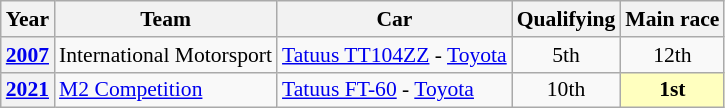<table class="wikitable" style="text-align:center; font-size:90%">
<tr>
<th>Year</th>
<th>Team</th>
<th>Car</th>
<th>Qualifying</th>
<th>Main race</th>
</tr>
<tr>
<th><a href='#'>2007</a></th>
<td align=left> International Motorsport</td>
<td align=left><a href='#'>Tatuus TT104ZZ</a> - <a href='#'>Toyota</a></td>
<td>5th</td>
<td>12th</td>
</tr>
<tr>
<th><a href='#'>2021</a></th>
<td align=left> <a href='#'>M2 Competition</a></td>
<td align=left><a href='#'>Tatuus FT-60</a> - <a href='#'>Toyota</a></td>
<td>10th</td>
<td style=background:#FFFFBF;><strong>1st</strong></td>
</tr>
</table>
